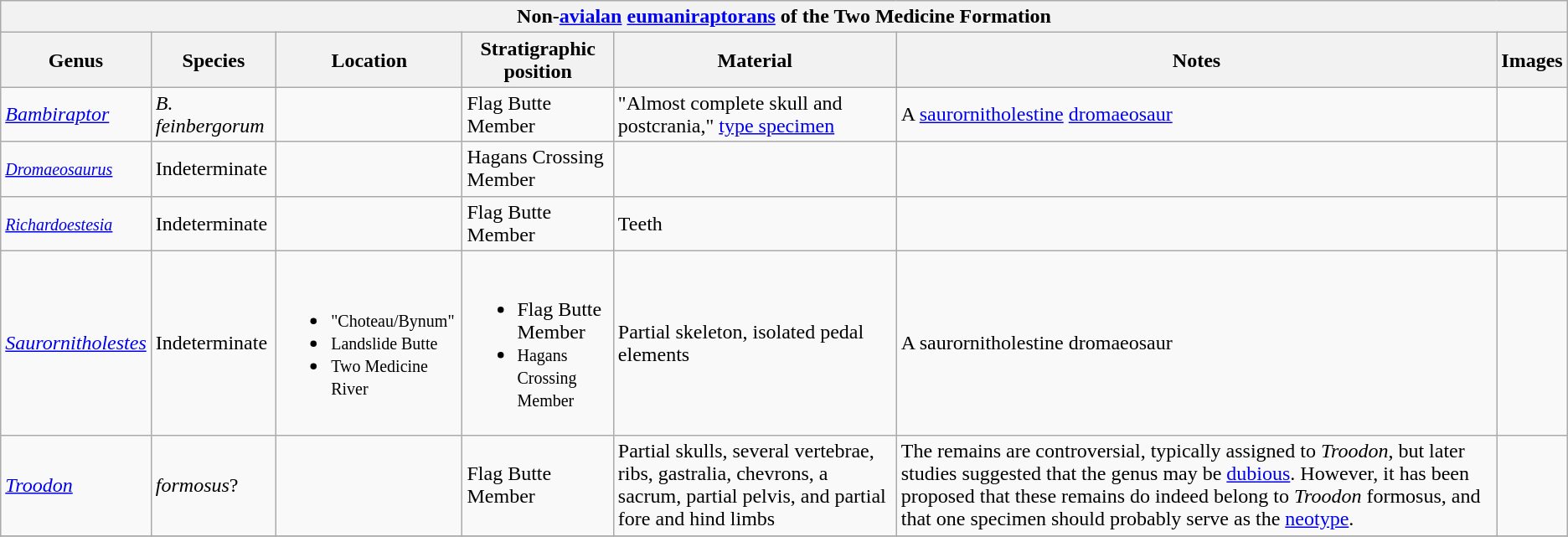<table class="wikitable" align="center">
<tr>
<th colspan="7" align="center"><strong>Non-<a href='#'>avialan</a> <a href='#'>eumaniraptorans</a> of the Two Medicine Formation</strong></th>
</tr>
<tr>
<th>Genus</th>
<th>Species</th>
<th>Location</th>
<th>Stratigraphic position</th>
<th>Material</th>
<th>Notes</th>
<th>Images</th>
</tr>
<tr>
<td><em><a href='#'>Bambiraptor</a></em></td>
<td><em>B. feinbergorum</em></td>
<td></td>
<td>Flag Butte Member</td>
<td>"Almost complete skull and postcrania," <a href='#'>type specimen</a></td>
<td>A <a href='#'>saurornitholestine</a> <a href='#'>dromaeosaur</a></td>
<td></td>
</tr>
<tr>
<td><small><em><a href='#'>Dromaeosaurus</a></em></small></td>
<td>Indeterminate</td>
<td></td>
<td>Hagans Crossing Member</td>
<td></td>
<td></td>
<td></td>
</tr>
<tr>
<td><small><em><a href='#'>Richardoestesia</a></em></small></td>
<td>Indeterminate</td>
<td></td>
<td>Flag Butte Member</td>
<td>Teeth</td>
<td></td>
<td></td>
</tr>
<tr>
<td><em><a href='#'>Saurornitholestes</a></em></td>
<td>Indeterminate</td>
<td><br><ul><li><small>"Choteau/Bynum"</small></li><li><small>Landslide Butte</small></li><li><small>Two Medicine River</small></li></ul></td>
<td><br><ul><li>Flag Butte Member</li><li><small>Hagans Crossing Member</small></li></ul></td>
<td>Partial skeleton, isolated pedal elements</td>
<td>A saurornitholestine dromaeosaur</td>
<td></td>
</tr>
<tr>
<td><em><a href='#'>Troodon</a></em></td>
<td><em>formosus</em>?</td>
<td></td>
<td>Flag Butte Member</td>
<td>Partial skulls, several vertebrae, ribs, gastralia, chevrons, a sacrum, partial pelvis, and partial fore and hind limbs</td>
<td>The remains are controversial, typically assigned to <em>Troodon</em>, but later studies suggested that the genus may be <a href='#'>dubious</a>. However, it has been proposed that these remains do indeed belong to <em>Troodon</em> formosus, and that one specimen should probably serve as the <a href='#'>neotype</a>.</td>
<td></td>
</tr>
<tr>
</tr>
</table>
